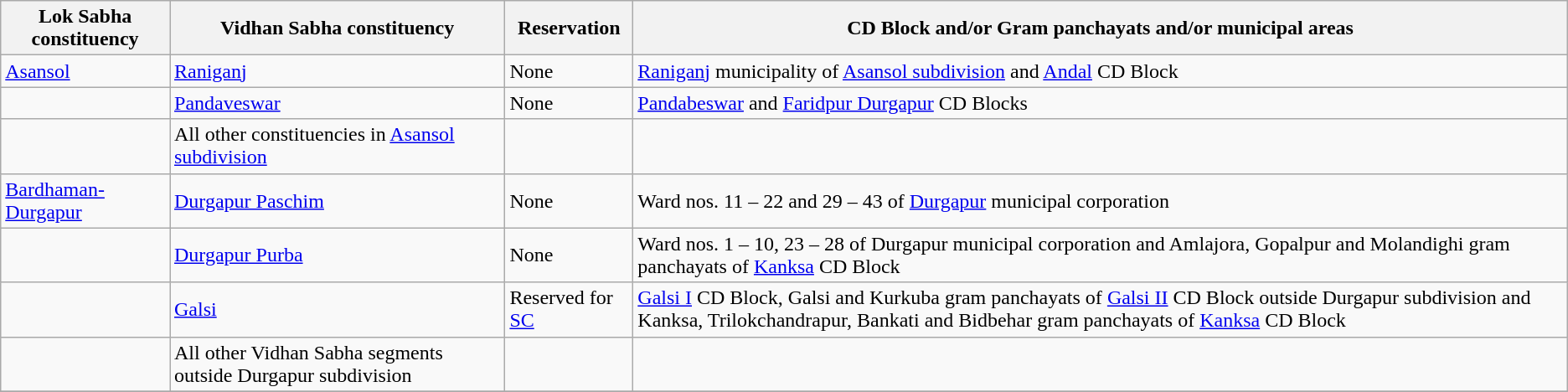<table class="wikitable sortable">
<tr>
<th>Lok Sabha constituency</th>
<th>Vidhan Sabha constituency</th>
<th>Reservation</th>
<th>CD Block and/or Gram panchayats and/or municipal areas</th>
</tr>
<tr>
<td><a href='#'>Asansol</a></td>
<td><a href='#'>Raniganj</a></td>
<td>None</td>
<td><a href='#'>Raniganj</a> municipality of <a href='#'>Asansol subdivision</a> and <a href='#'>Andal</a> CD Block</td>
</tr>
<tr>
<td></td>
<td><a href='#'>Pandaveswar</a></td>
<td>None</td>
<td><a href='#'>Pandabeswar</a> and <a href='#'>Faridpur Durgapur</a> CD Blocks</td>
</tr>
<tr>
<td></td>
<td>All other constituencies in <a href='#'>Asansol subdivision</a></td>
<td></td>
<td></td>
</tr>
<tr>
<td><a href='#'>Bardhaman-Durgapur</a></td>
<td><a href='#'>Durgapur Paschim</a></td>
<td>None</td>
<td>Ward nos. 11 – 22 and 29 – 43 of <a href='#'>Durgapur</a> municipal corporation</td>
</tr>
<tr>
<td></td>
<td><a href='#'>Durgapur Purba</a></td>
<td>None</td>
<td>Ward nos. 1 – 10, 23 – 28 of Durgapur municipal corporation and Amlajora, Gopalpur and Molandighi gram panchayats of <a href='#'>Kanksa</a> CD Block</td>
</tr>
<tr>
<td></td>
<td><a href='#'>Galsi</a></td>
<td>Reserved for <a href='#'>SC</a></td>
<td><a href='#'>Galsi I</a> CD Block, Galsi and Kurkuba gram panchayats of <a href='#'>Galsi II</a> CD Block outside Durgapur subdivision and Kanksa, Trilokchandrapur, Bankati and Bidbehar gram panchayats of <a href='#'>Kanksa</a> CD Block</td>
</tr>
<tr>
<td></td>
<td>All other Vidhan Sabha segments outside Durgapur subdivision</td>
<td></td>
<td></td>
</tr>
<tr>
</tr>
</table>
